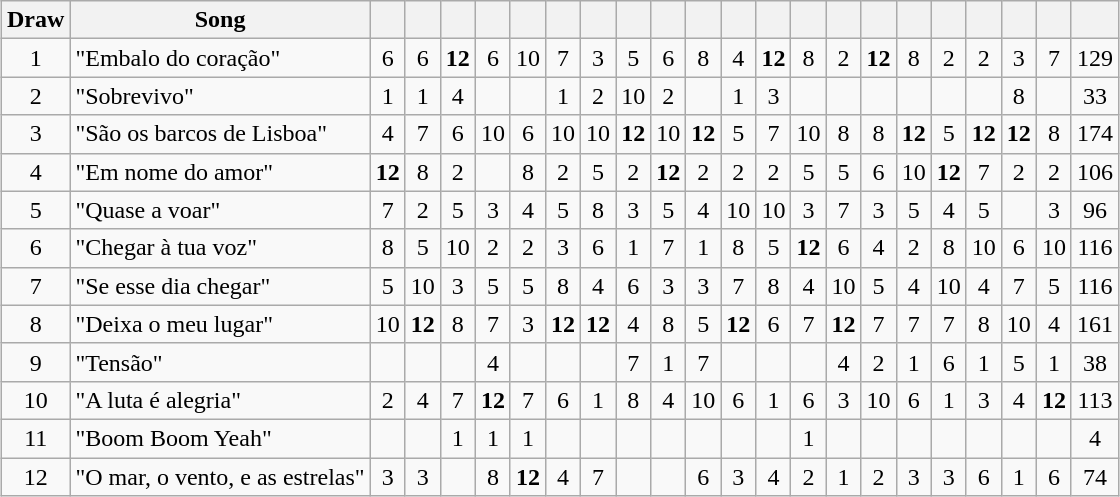<table class="wikitable collapsible" style="margin: 1em auto 1em auto; text-align:center;">
<tr>
<th>Draw</th>
<th>Song</th>
<th></th>
<th></th>
<th></th>
<th></th>
<th></th>
<th></th>
<th></th>
<th></th>
<th></th>
<th></th>
<th></th>
<th></th>
<th></th>
<th></th>
<th></th>
<th></th>
<th></th>
<th></th>
<th></th>
<th></th>
<th></th>
</tr>
<tr>
<td>1</td>
<td align="left">"Embalo do coração"</td>
<td>6</td>
<td>6</td>
<td><strong>12</strong></td>
<td>6</td>
<td>10</td>
<td>7</td>
<td>3</td>
<td>5</td>
<td>6</td>
<td>8</td>
<td>4</td>
<td><strong>12</strong></td>
<td>8</td>
<td>2</td>
<td><strong>12</strong></td>
<td>8</td>
<td>2</td>
<td>2</td>
<td>3</td>
<td>7</td>
<td>129</td>
</tr>
<tr>
<td>2</td>
<td align="left">"Sobrevivo"</td>
<td>1</td>
<td>1</td>
<td>4</td>
<td></td>
<td></td>
<td>1</td>
<td>2</td>
<td>10</td>
<td>2</td>
<td></td>
<td>1</td>
<td>3</td>
<td></td>
<td></td>
<td></td>
<td></td>
<td></td>
<td></td>
<td>8</td>
<td></td>
<td>33</td>
</tr>
<tr>
<td>3</td>
<td align="left">"São os barcos de Lisboa"</td>
<td>4</td>
<td>7</td>
<td>6</td>
<td>10</td>
<td>6</td>
<td>10</td>
<td>10</td>
<td><strong>12</strong></td>
<td>10</td>
<td><strong>12</strong></td>
<td>5</td>
<td>7</td>
<td>10</td>
<td>8</td>
<td>8</td>
<td><strong>12</strong></td>
<td>5</td>
<td><strong>12</strong></td>
<td><strong>12</strong></td>
<td>8</td>
<td>174</td>
</tr>
<tr>
<td>4</td>
<td align="left">"Em nome do amor"</td>
<td><strong>12</strong></td>
<td>8</td>
<td>2</td>
<td></td>
<td>8</td>
<td>2</td>
<td>5</td>
<td>2</td>
<td><strong>12</strong></td>
<td>2</td>
<td>2</td>
<td>2</td>
<td>5</td>
<td>5</td>
<td>6</td>
<td>10</td>
<td><strong>12</strong></td>
<td>7</td>
<td>2</td>
<td>2</td>
<td>106</td>
</tr>
<tr>
<td>5</td>
<td align="left">"Quase a voar"</td>
<td>7</td>
<td>2</td>
<td>5</td>
<td>3</td>
<td>4</td>
<td>5</td>
<td>8</td>
<td>3</td>
<td>5</td>
<td>4</td>
<td>10</td>
<td>10</td>
<td>3</td>
<td>7</td>
<td>3</td>
<td>5</td>
<td>4</td>
<td>5</td>
<td></td>
<td>3</td>
<td>96</td>
</tr>
<tr>
<td>6</td>
<td align="left">"Chegar à tua voz"</td>
<td>8</td>
<td>5</td>
<td>10</td>
<td>2</td>
<td>2</td>
<td>3</td>
<td>6</td>
<td>1</td>
<td>7</td>
<td>1</td>
<td>8</td>
<td>5</td>
<td><strong>12</strong></td>
<td>6</td>
<td>4</td>
<td>2</td>
<td>8</td>
<td>10</td>
<td>6</td>
<td>10</td>
<td>116</td>
</tr>
<tr>
<td>7</td>
<td align="left">"Se esse dia chegar"</td>
<td>5</td>
<td>10</td>
<td>3</td>
<td>5</td>
<td>5</td>
<td>8</td>
<td>4</td>
<td>6</td>
<td>3</td>
<td>3</td>
<td>7</td>
<td>8</td>
<td>4</td>
<td>10</td>
<td>5</td>
<td>4</td>
<td>10</td>
<td>4</td>
<td>7</td>
<td>5</td>
<td>116</td>
</tr>
<tr>
<td>8</td>
<td align="left">"Deixa o meu lugar"</td>
<td>10</td>
<td><strong>12</strong></td>
<td>8</td>
<td>7</td>
<td>3</td>
<td><strong>12</strong></td>
<td><strong>12</strong></td>
<td>4</td>
<td>8</td>
<td>5</td>
<td><strong>12</strong></td>
<td>6</td>
<td>7</td>
<td><strong>12</strong></td>
<td>7</td>
<td>7</td>
<td>7</td>
<td>8</td>
<td>10</td>
<td>4</td>
<td>161</td>
</tr>
<tr>
<td>9</td>
<td align="left">"Tensão"</td>
<td></td>
<td></td>
<td></td>
<td>4</td>
<td></td>
<td></td>
<td></td>
<td>7</td>
<td>1</td>
<td>7</td>
<td></td>
<td></td>
<td></td>
<td>4</td>
<td>2</td>
<td>1</td>
<td>6</td>
<td>1</td>
<td>5</td>
<td>1</td>
<td>38</td>
</tr>
<tr>
<td>10</td>
<td align="left">"A luta é alegria"</td>
<td>2</td>
<td>4</td>
<td>7</td>
<td><strong>12</strong></td>
<td>7</td>
<td>6</td>
<td>1</td>
<td>8</td>
<td>4</td>
<td>10</td>
<td>6</td>
<td>1</td>
<td>6</td>
<td>3</td>
<td>10</td>
<td>6</td>
<td>1</td>
<td>3</td>
<td>4</td>
<td><strong>12</strong></td>
<td>113</td>
</tr>
<tr>
<td>11</td>
<td align="left">"Boom Boom Yeah"</td>
<td></td>
<td></td>
<td>1</td>
<td>1</td>
<td>1</td>
<td></td>
<td></td>
<td></td>
<td></td>
<td></td>
<td></td>
<td></td>
<td>1</td>
<td></td>
<td></td>
<td></td>
<td></td>
<td></td>
<td></td>
<td></td>
<td>4</td>
</tr>
<tr>
<td>12</td>
<td align="left">"O mar, o vento, e as estrelas"</td>
<td>3</td>
<td>3</td>
<td></td>
<td>8</td>
<td><strong>12</strong></td>
<td>4</td>
<td>7</td>
<td></td>
<td></td>
<td>6</td>
<td>3</td>
<td>4</td>
<td>2</td>
<td>1</td>
<td>2</td>
<td>3</td>
<td>3</td>
<td>6</td>
<td>1</td>
<td>6</td>
<td>74</td>
</tr>
</table>
